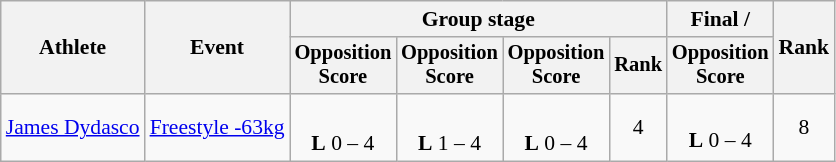<table class="wikitable" style="font-size:90%">
<tr>
<th rowspan=2>Athlete</th>
<th rowspan=2>Event</th>
<th colspan=4>Group stage</th>
<th>Final / </th>
<th rowspan=2>Rank</th>
</tr>
<tr style="font-size:95%">
<th>Opposition<br>Score</th>
<th>Opposition<br>Score</th>
<th>Opposition<br>Score</th>
<th>Rank</th>
<th>Opposition<br>Score</th>
</tr>
<tr align=center>
<td align=left><a href='#'>James Dydasco</a></td>
<td align=left><a href='#'>Freestyle -63kg</a></td>
<td><br><strong>L</strong> 0 – 4 <sup></sup></td>
<td><br><strong>L</strong> 1 – 4 <sup></sup></td>
<td><br><strong>L</strong> 0 – 4 <sup></sup></td>
<td>4 </td>
<td><br><strong>L</strong> 0 – 4</td>
<td>8</td>
</tr>
</table>
